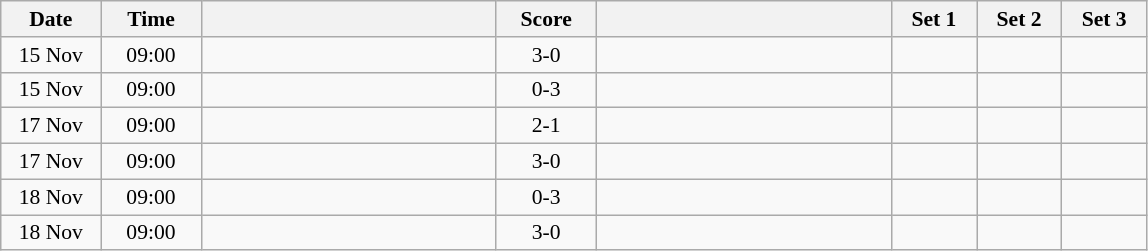<table class="wikitable" style="text-align: center; font-size:90% ">
<tr>
<th width="60">Date</th>
<th width="60">Time</th>
<th align="right" width="190"></th>
<th width="60">Score</th>
<th align="left" width="190"></th>
<th width="50">Set 1</th>
<th width="50">Set 2</th>
<th width="50">Set 3</th>
</tr>
<tr>
<td>15 Nov</td>
<td>09:00</td>
<td align=right></td>
<td align=center>3-0</td>
<td align=left></td>
<td></td>
<td></td>
<td></td>
</tr>
<tr>
<td>15 Nov</td>
<td>09:00</td>
<td align=right></td>
<td align=center>0-3</td>
<td align=left></td>
<td></td>
<td></td>
<td></td>
</tr>
<tr>
<td>17 Nov</td>
<td>09:00</td>
<td align=right></td>
<td align=center>2-1</td>
<td align=left></td>
<td></td>
<td></td>
<td></td>
</tr>
<tr>
<td>17 Nov</td>
<td>09:00</td>
<td align=right></td>
<td align=center>3-0</td>
<td align=left></td>
<td></td>
<td></td>
<td></td>
</tr>
<tr>
<td>18 Nov</td>
<td>09:00</td>
<td align=right></td>
<td align=center>0-3</td>
<td align=left></td>
<td></td>
<td></td>
<td></td>
</tr>
<tr>
<td>18 Nov</td>
<td>09:00</td>
<td align=right></td>
<td align=center>3-0</td>
<td align=left></td>
<td></td>
<td></td>
<td></td>
</tr>
</table>
